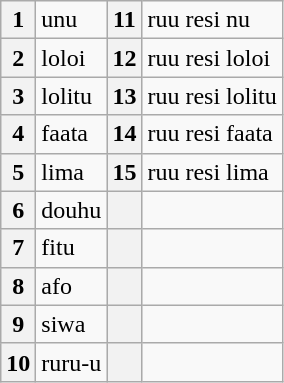<table class="wikitable">
<tr>
<th>1</th>
<td>unu</td>
<th>11</th>
<td>ruu resi nu</td>
</tr>
<tr>
<th>2</th>
<td>loloi</td>
<th>12</th>
<td>ruu resi loloi</td>
</tr>
<tr>
<th>3</th>
<td>lolitu</td>
<th>13</th>
<td>ruu resi lolitu</td>
</tr>
<tr>
<th>4</th>
<td>faata</td>
<th>14</th>
<td>ruu resi faata</td>
</tr>
<tr>
<th>5</th>
<td>lima</td>
<th>15</th>
<td>ruu resi lima</td>
</tr>
<tr>
<th>6</th>
<td>douhu</td>
<th></th>
<td></td>
</tr>
<tr>
<th>7</th>
<td>fitu</td>
<th></th>
<td></td>
</tr>
<tr>
<th>8</th>
<td>afo</td>
<th></th>
<td></td>
</tr>
<tr>
<th>9</th>
<td>siwa</td>
<th></th>
<td></td>
</tr>
<tr>
<th>10</th>
<td>ruru-u</td>
<th></th>
<td></td>
</tr>
</table>
